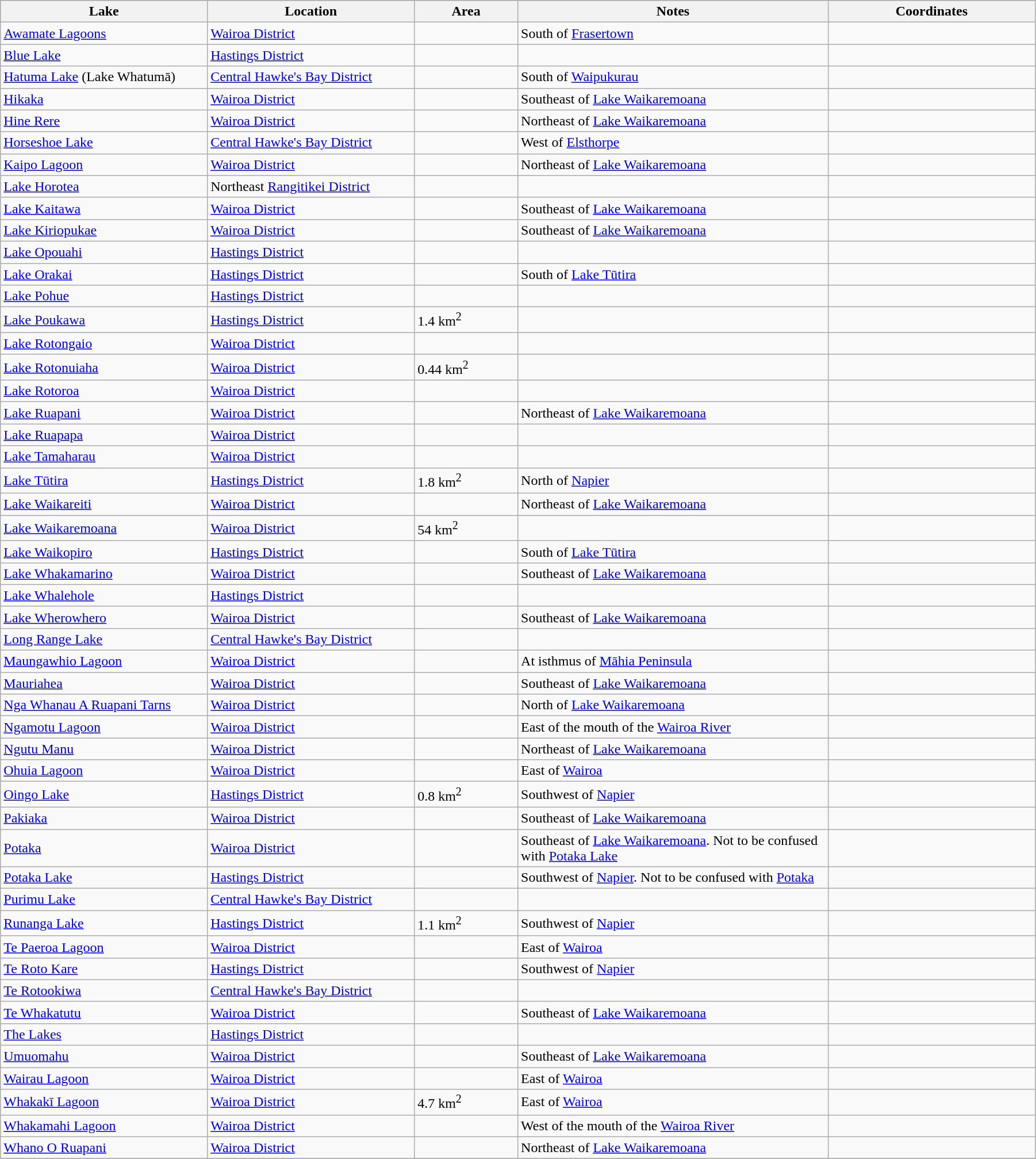<table class="wikitable sortable" width=95%>
<tr bgcolor=#99CCFF>
<th width=20%>Lake</th>
<th width=20%>Location</th>
<th width=10%;data-sort-type="number">Area</th>
<th width=30%>Notes</th>
<th width=20%>Coordinates</th>
</tr>
<tr>
<td><a href='#'>Awamate Lagoons</a></td>
<td><a href='#'>Wairoa District</a></td>
<td></td>
<td>South of <a href='#'>Frasertown</a></td>
<td></td>
</tr>
<tr>
<td><a href='#'>Blue Lake</a></td>
<td><a href='#'>Hastings District</a></td>
<td></td>
<td></td>
<td></td>
</tr>
<tr>
<td><a href='#'>Hatuma Lake</a> (Lake Whatumā)</td>
<td><a href='#'>Central Hawke's Bay District</a></td>
<td></td>
<td>South of <a href='#'>Waipukurau</a></td>
<td></td>
</tr>
<tr>
<td><a href='#'>Hikaka</a></td>
<td><a href='#'>Wairoa District</a></td>
<td></td>
<td>Southeast of <a href='#'>Lake Waikaremoana</a></td>
<td></td>
</tr>
<tr>
<td><a href='#'>Hine Rere</a></td>
<td><a href='#'>Wairoa District</a></td>
<td></td>
<td>Northeast of <a href='#'>Lake Waikaremoana</a></td>
<td></td>
</tr>
<tr>
<td><a href='#'>Horseshoe Lake</a></td>
<td><a href='#'>Central Hawke's Bay District</a></td>
<td></td>
<td>West of <a href='#'>Elsthorpe</a></td>
<td></td>
</tr>
<tr>
<td><a href='#'>Kaipo Lagoon</a></td>
<td><a href='#'>Wairoa District</a></td>
<td></td>
<td>Northeast of <a href='#'>Lake Waikaremoana</a></td>
<td></td>
</tr>
<tr>
<td><a href='#'>Lake Horotea</a></td>
<td>Northeast <a href='#'>Rangitikei District</a></td>
<td></td>
<td></td>
<td></td>
</tr>
<tr>
<td><a href='#'>Lake Kaitawa</a></td>
<td><a href='#'>Wairoa District</a></td>
<td></td>
<td>Southeast of <a href='#'>Lake Waikaremoana</a></td>
<td></td>
</tr>
<tr>
<td><a href='#'>Lake Kiriopukae</a></td>
<td><a href='#'>Wairoa District</a></td>
<td></td>
<td>Southeast of <a href='#'>Lake Waikaremoana</a></td>
<td></td>
</tr>
<tr>
<td><a href='#'>Lake Opouahi</a></td>
<td><a href='#'>Hastings District</a></td>
<td></td>
<td></td>
<td></td>
</tr>
<tr>
<td><a href='#'>Lake Orakai</a></td>
<td><a href='#'>Hastings District</a></td>
<td></td>
<td>South of <a href='#'>Lake Tūtira</a></td>
<td></td>
</tr>
<tr>
<td><a href='#'>Lake Pohue</a></td>
<td><a href='#'>Hastings District</a></td>
<td></td>
<td></td>
<td></td>
</tr>
<tr>
<td><a href='#'>Lake Poukawa</a></td>
<td><a href='#'>Hastings District</a></td>
<td>1.4 km<sup>2</sup></td>
<td></td>
<td></td>
</tr>
<tr>
<td><a href='#'>Lake Rotongaio</a></td>
<td><a href='#'>Wairoa District</a></td>
<td></td>
<td></td>
<td></td>
</tr>
<tr>
<td><a href='#'>Lake Rotonuiaha</a></td>
<td><a href='#'>Wairoa District</a></td>
<td>0.44 km<sup>2</sup></td>
<td></td>
<td></td>
</tr>
<tr>
<td><a href='#'>Lake Rotoroa</a></td>
<td><a href='#'>Wairoa District</a></td>
<td></td>
<td></td>
<td></td>
</tr>
<tr>
<td><a href='#'>Lake Ruapani</a></td>
<td><a href='#'>Wairoa District</a></td>
<td></td>
<td>Northeast of <a href='#'>Lake Waikaremoana</a></td>
<td></td>
</tr>
<tr>
<td><a href='#'>Lake Ruapapa</a></td>
<td><a href='#'>Wairoa District</a></td>
<td></td>
<td></td>
<td></td>
</tr>
<tr>
<td><a href='#'>Lake Tamaharau</a></td>
<td><a href='#'>Wairoa District</a></td>
<td></td>
<td></td>
<td></td>
</tr>
<tr>
<td><a href='#'>Lake Tūtira</a></td>
<td><a href='#'>Hastings District</a></td>
<td>1.8 km<sup>2</sup></td>
<td>North of <a href='#'>Napier</a></td>
<td></td>
</tr>
<tr>
<td><a href='#'>Lake Waikareiti</a></td>
<td><a href='#'>Wairoa District</a></td>
<td></td>
<td>Northeast of <a href='#'>Lake Waikaremoana</a></td>
<td></td>
</tr>
<tr>
<td><a href='#'>Lake Waikaremoana</a></td>
<td><a href='#'>Wairoa District</a></td>
<td>54 km<sup>2</sup></td>
<td></td>
<td></td>
</tr>
<tr>
<td><a href='#'>Lake Waikopiro</a></td>
<td><a href='#'>Hastings District</a></td>
<td></td>
<td>South of <a href='#'>Lake Tūtira</a></td>
<td></td>
</tr>
<tr>
<td><a href='#'>Lake Whakamarino</a></td>
<td><a href='#'>Wairoa District</a></td>
<td></td>
<td>Southeast of <a href='#'>Lake Waikaremoana</a></td>
<td></td>
</tr>
<tr>
<td><a href='#'>Lake Whalehole</a></td>
<td><a href='#'>Hastings District</a></td>
<td></td>
<td></td>
<td></td>
</tr>
<tr>
<td><a href='#'>Lake Wherowhero</a></td>
<td><a href='#'>Wairoa District</a></td>
<td></td>
<td>Southeast of <a href='#'>Lake Waikaremoana</a></td>
<td></td>
</tr>
<tr>
<td><a href='#'>Long Range Lake</a></td>
<td><a href='#'>Central Hawke's Bay District</a></td>
<td></td>
<td></td>
<td></td>
</tr>
<tr>
<td><a href='#'>Maungawhio Lagoon</a></td>
<td><a href='#'>Wairoa District</a></td>
<td></td>
<td>At isthmus of <a href='#'>Māhia Peninsula</a></td>
<td></td>
</tr>
<tr>
<td><a href='#'>Mauriahea</a></td>
<td><a href='#'>Wairoa District</a></td>
<td></td>
<td>Southeast of <a href='#'>Lake Waikaremoana</a></td>
<td></td>
</tr>
<tr>
<td><a href='#'>Nga Whanau A Ruapani Tarns</a></td>
<td><a href='#'>Wairoa District</a></td>
<td></td>
<td>North of <a href='#'>Lake Waikaremoana</a></td>
<td></td>
</tr>
<tr>
<td><a href='#'>Ngamotu Lagoon</a></td>
<td><a href='#'>Wairoa District</a></td>
<td></td>
<td>East of the mouth of the <a href='#'>Wairoa River</a></td>
<td></td>
</tr>
<tr>
<td><a href='#'>Ngutu Manu</a></td>
<td><a href='#'>Wairoa District</a></td>
<td></td>
<td>Northeast of <a href='#'>Lake Waikaremoana</a></td>
<td></td>
</tr>
<tr>
<td><a href='#'>Ohuia Lagoon</a></td>
<td><a href='#'>Wairoa District</a></td>
<td></td>
<td>East of <a href='#'>Wairoa</a></td>
<td></td>
</tr>
<tr>
<td><a href='#'>Oingo Lake</a></td>
<td><a href='#'>Hastings District</a></td>
<td>0.8 km<sup>2</sup></td>
<td>Southwest of <a href='#'>Napier</a></td>
<td></td>
</tr>
<tr>
<td><a href='#'>Pakiaka</a></td>
<td><a href='#'>Wairoa District</a></td>
<td></td>
<td>Southeast of <a href='#'>Lake Waikaremoana</a></td>
<td></td>
</tr>
<tr>
<td><a href='#'>Potaka</a></td>
<td><a href='#'>Wairoa District</a></td>
<td></td>
<td>Southeast of <a href='#'>Lake Waikaremoana</a>. Not to be confused with <a href='#'>Potaka Lake</a></td>
<td></td>
</tr>
<tr>
<td><a href='#'>Potaka Lake</a></td>
<td><a href='#'>Hastings District</a></td>
<td></td>
<td>Southwest of <a href='#'>Napier</a>. Not to be confused with <a href='#'>Potaka</a></td>
<td></td>
</tr>
<tr>
<td><a href='#'>Purimu Lake</a></td>
<td><a href='#'>Central Hawke's Bay District</a></td>
<td></td>
<td></td>
<td></td>
</tr>
<tr>
<td><a href='#'>Runanga Lake</a></td>
<td><a href='#'>Hastings District</a></td>
<td>1.1 km<sup>2</sup></td>
<td>Southwest of <a href='#'>Napier</a></td>
<td></td>
</tr>
<tr>
<td><a href='#'>Te Paeroa Lagoon</a></td>
<td><a href='#'>Wairoa District</a></td>
<td></td>
<td>East of <a href='#'>Wairoa</a></td>
<td></td>
</tr>
<tr>
<td><a href='#'>Te Roto Kare</a></td>
<td><a href='#'>Hastings District</a></td>
<td></td>
<td>Southwest of <a href='#'>Napier</a></td>
<td></td>
</tr>
<tr>
<td><a href='#'>Te Rotookiwa</a></td>
<td><a href='#'>Central Hawke's Bay District</a></td>
<td></td>
<td></td>
<td></td>
</tr>
<tr>
<td><a href='#'>Te Whakatutu</a></td>
<td><a href='#'>Wairoa District</a></td>
<td></td>
<td>Southeast of <a href='#'>Lake Waikaremoana</a></td>
<td></td>
</tr>
<tr>
<td><a href='#'>The Lakes</a></td>
<td><a href='#'>Hastings District</a></td>
<td></td>
<td></td>
<td></td>
</tr>
<tr>
<td><a href='#'>Umuomahu</a></td>
<td><a href='#'>Wairoa District</a></td>
<td></td>
<td>Southeast of <a href='#'>Lake Waikaremoana</a></td>
<td></td>
</tr>
<tr>
<td><a href='#'>Wairau Lagoon</a></td>
<td><a href='#'>Wairoa District</a></td>
<td></td>
<td>East of <a href='#'>Wairoa</a></td>
<td></td>
</tr>
<tr>
<td><a href='#'>Whakakī Lagoon</a></td>
<td><a href='#'>Wairoa District</a></td>
<td>4.7 km<sup>2</sup></td>
<td>East of <a href='#'>Wairoa</a></td>
<td></td>
</tr>
<tr>
<td><a href='#'>Whakamahi Lagoon</a></td>
<td><a href='#'>Wairoa District</a></td>
<td></td>
<td>West of the mouth of the <a href='#'>Wairoa River</a></td>
<td></td>
</tr>
<tr>
<td><a href='#'>Whano O Ruapani</a></td>
<td><a href='#'>Wairoa District</a></td>
<td></td>
<td>Northeast of <a href='#'>Lake Waikaremoana</a></td>
<td></td>
</tr>
<tr>
</tr>
</table>
